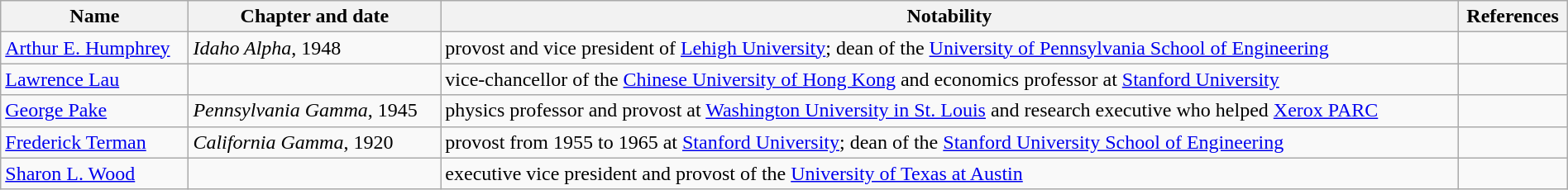<table class="wikitable" " style="width:100%;">
<tr>
<th>Name</th>
<th>Chapter and date</th>
<th>Notability</th>
<th>References</th>
</tr>
<tr>
<td><a href='#'>Arthur E. Humphrey</a></td>
<td><em>Idaho Alpha</em>, 1948</td>
<td>provost and vice president of <a href='#'>Lehigh University</a>; dean of the <a href='#'>University of Pennsylvania School of Engineering</a></td>
<td></td>
</tr>
<tr>
<td><a href='#'>Lawrence Lau</a></td>
<td></td>
<td>vice-chancellor of the <a href='#'>Chinese University of Hong Kong</a> and economics professor at <a href='#'>Stanford University</a></td>
<td></td>
</tr>
<tr>
<td><a href='#'>George Pake</a></td>
<td><em>Pennsylvania Gamma</em>, 1945</td>
<td>physics professor and provost at <a href='#'>Washington University in St. Louis</a> and research executive who helped <a href='#'>Xerox PARC</a></td>
<td></td>
</tr>
<tr>
<td><a href='#'>Frederick Terman</a></td>
<td><em>California Gamma</em>, 1920</td>
<td>provost from 1955 to 1965 at <a href='#'>Stanford University</a>; dean of the <a href='#'>Stanford University School of Engineering</a></td>
<td></td>
</tr>
<tr>
<td><a href='#'>Sharon L. Wood</a></td>
<td></td>
<td>executive vice president and provost of the <a href='#'>University of Texas at Austin</a></td>
<td></td>
</tr>
</table>
